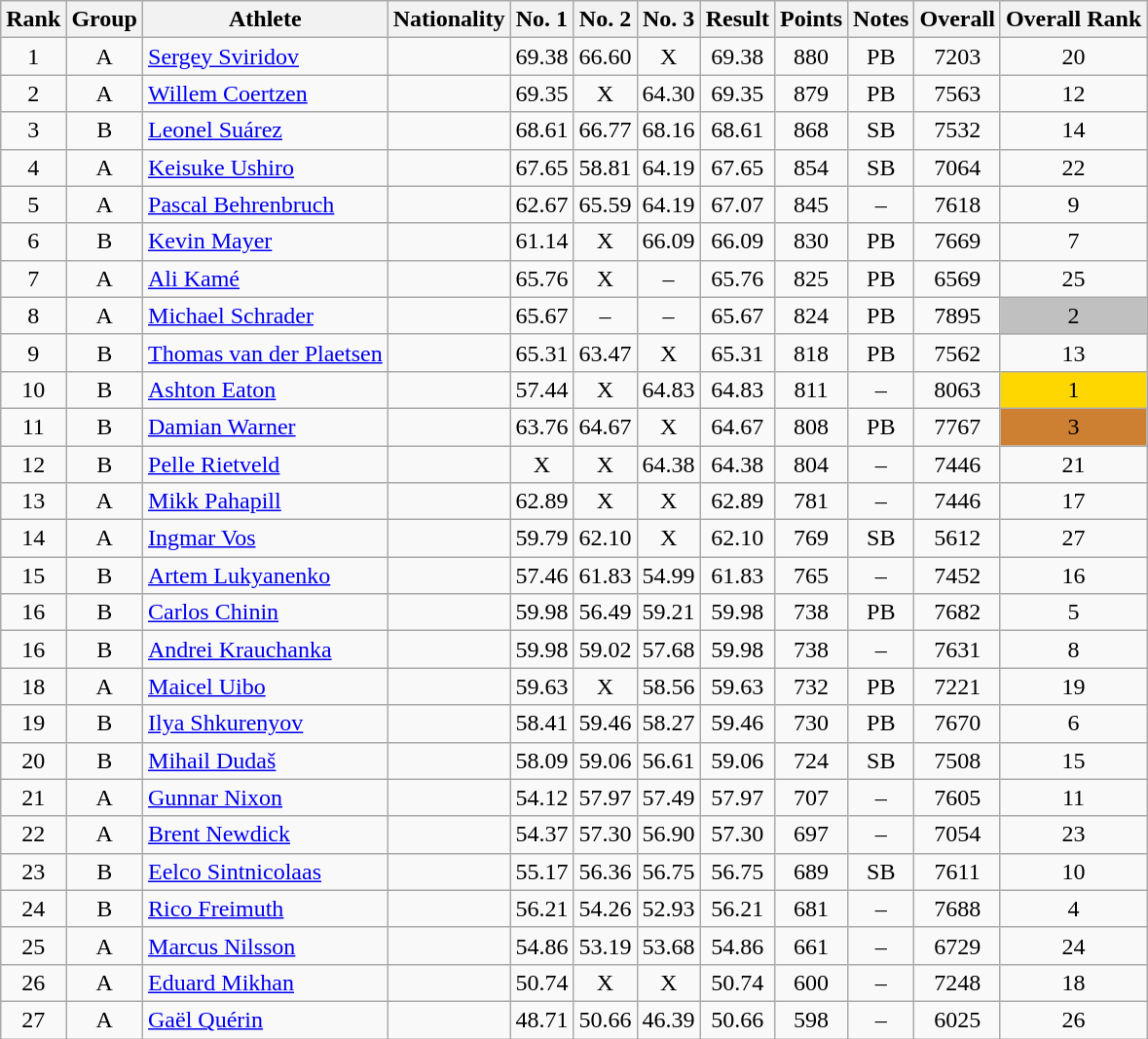<table class="wikitable sortable" style="text-align:center">
<tr>
<th>Rank</th>
<th>Group</th>
<th>Athlete</th>
<th>Nationality</th>
<th>No. 1</th>
<th>No. 2</th>
<th>No. 3</th>
<th>Result</th>
<th>Points</th>
<th>Notes</th>
<th>Overall</th>
<th>Overall Rank</th>
</tr>
<tr>
<td>1</td>
<td>A</td>
<td align=left><a href='#'>Sergey Sviridov</a></td>
<td align=left></td>
<td>69.38</td>
<td>66.60</td>
<td>X</td>
<td>69.38</td>
<td>880</td>
<td>PB</td>
<td>7203</td>
<td>20</td>
</tr>
<tr>
<td>2</td>
<td>A</td>
<td align="left"><a href='#'>Willem Coertzen</a></td>
<td align="left"></td>
<td>69.35</td>
<td>X</td>
<td>64.30</td>
<td>69.35</td>
<td>879</td>
<td>PB</td>
<td>7563</td>
<td>12</td>
</tr>
<tr>
<td>3</td>
<td>B</td>
<td align=left><a href='#'>Leonel Suárez</a></td>
<td align=left></td>
<td>68.61</td>
<td>66.77</td>
<td>68.16</td>
<td>68.61</td>
<td>868</td>
<td>SB</td>
<td>7532</td>
<td>14</td>
</tr>
<tr>
<td>4</td>
<td>A</td>
<td align="left"><a href='#'>Keisuke Ushiro</a></td>
<td align="left"></td>
<td>67.65</td>
<td>58.81</td>
<td>64.19</td>
<td>67.65</td>
<td>854</td>
<td>SB</td>
<td>7064</td>
<td>22</td>
</tr>
<tr>
<td>5</td>
<td>A</td>
<td align="left"><a href='#'>Pascal Behrenbruch</a></td>
<td align="left"></td>
<td>62.67</td>
<td>65.59</td>
<td>64.19</td>
<td>67.07</td>
<td>845</td>
<td>–</td>
<td>7618</td>
<td>9</td>
</tr>
<tr>
<td>6</td>
<td>B</td>
<td align="left"><a href='#'>Kevin Mayer</a></td>
<td align="left"></td>
<td>61.14</td>
<td>X</td>
<td>66.09</td>
<td>66.09</td>
<td>830</td>
<td>PB</td>
<td>7669</td>
<td>7</td>
</tr>
<tr>
<td>7</td>
<td>A</td>
<td align="left"><a href='#'>Ali Kamé</a></td>
<td align="left"></td>
<td>65.76</td>
<td>X</td>
<td>–</td>
<td>65.76</td>
<td>825</td>
<td>PB</td>
<td>6569</td>
<td>25</td>
</tr>
<tr>
<td>8</td>
<td>A</td>
<td align="left"><a href='#'>Michael Schrader</a></td>
<td align="left"></td>
<td>65.67</td>
<td>–</td>
<td>–</td>
<td>65.67</td>
<td>824</td>
<td>PB</td>
<td>7895</td>
<td style="background-color:#c0c0c0">2</td>
</tr>
<tr>
<td>9</td>
<td>B</td>
<td align=left><a href='#'>Thomas van der Plaetsen</a></td>
<td align=left></td>
<td>65.31</td>
<td>63.47</td>
<td>X</td>
<td>65.31</td>
<td>818</td>
<td>PB</td>
<td>7562</td>
<td>13</td>
</tr>
<tr>
<td>10</td>
<td>B</td>
<td align=left><a href='#'>Ashton Eaton</a></td>
<td align=left></td>
<td>57.44</td>
<td>X</td>
<td>64.83</td>
<td>64.83</td>
<td>811</td>
<td>–</td>
<td>8063</td>
<td style="background-color:#ffd700">1</td>
</tr>
<tr>
<td>11</td>
<td>B</td>
<td align=left><a href='#'>Damian Warner</a></td>
<td align=left></td>
<td>63.76</td>
<td>64.67</td>
<td>X</td>
<td>64.67</td>
<td>808</td>
<td>PB</td>
<td>7767</td>
<td style="background-color:#cd7f32">3</td>
</tr>
<tr>
<td>12</td>
<td>B</td>
<td align=left><a href='#'>Pelle Rietveld</a></td>
<td align=left></td>
<td>X</td>
<td>X</td>
<td>64.38</td>
<td>64.38</td>
<td>804</td>
<td>–</td>
<td>7446</td>
<td>21</td>
</tr>
<tr>
<td>13</td>
<td>A</td>
<td align="left"><a href='#'>Mikk Pahapill</a></td>
<td align="left"></td>
<td>62.89</td>
<td>X</td>
<td>X</td>
<td>62.89</td>
<td>781</td>
<td>–</td>
<td>7446</td>
<td>17</td>
</tr>
<tr>
<td>14</td>
<td>A</td>
<td align="left"><a href='#'>Ingmar Vos</a></td>
<td align="left"></td>
<td>59.79</td>
<td>62.10</td>
<td>X</td>
<td>62.10</td>
<td>769</td>
<td>SB</td>
<td>5612</td>
<td>27</td>
</tr>
<tr>
<td>15</td>
<td>B</td>
<td align=left><a href='#'>Artem Lukyanenko</a></td>
<td align=left></td>
<td>57.46</td>
<td>61.83</td>
<td>54.99</td>
<td>61.83</td>
<td>765</td>
<td>–</td>
<td>7452</td>
<td>16</td>
</tr>
<tr>
<td>16</td>
<td>B</td>
<td align="left"><a href='#'>Carlos Chinin</a></td>
<td align="left"></td>
<td>59.98</td>
<td>56.49</td>
<td>59.21</td>
<td>59.98</td>
<td>738</td>
<td>PB</td>
<td>7682</td>
<td>5</td>
</tr>
<tr>
<td>16</td>
<td>B</td>
<td align=left><a href='#'>Andrei Krauchanka</a></td>
<td align=left></td>
<td>59.98</td>
<td>59.02</td>
<td>57.68</td>
<td>59.98</td>
<td>738</td>
<td>–</td>
<td>7631</td>
<td>8</td>
</tr>
<tr>
<td>18</td>
<td>A</td>
<td align="left"><a href='#'>Maicel Uibo</a></td>
<td align="left"></td>
<td>59.63</td>
<td>X</td>
<td>58.56</td>
<td>59.63</td>
<td>732</td>
<td>PB</td>
<td>7221</td>
<td>19</td>
</tr>
<tr>
<td>19</td>
<td>B</td>
<td align=left><a href='#'>Ilya Shkurenyov</a></td>
<td align=left></td>
<td>58.41</td>
<td>59.46</td>
<td>58.27</td>
<td>59.46</td>
<td>730</td>
<td>PB</td>
<td>7670</td>
<td>6</td>
</tr>
<tr>
<td>20</td>
<td>B</td>
<td align="left"><a href='#'>Mihail Dudaš</a></td>
<td align="left"></td>
<td>58.09</td>
<td>59.06</td>
<td>56.61</td>
<td>59.06</td>
<td>724</td>
<td>SB</td>
<td>7508</td>
<td>15</td>
</tr>
<tr>
<td>21</td>
<td>A</td>
<td align="left"><a href='#'>Gunnar Nixon</a></td>
<td align="left"></td>
<td>54.12</td>
<td>57.97</td>
<td>57.49</td>
<td>57.97</td>
<td>707</td>
<td>–</td>
<td>7605</td>
<td>11</td>
</tr>
<tr>
<td>22</td>
<td>A</td>
<td align=left><a href='#'>Brent Newdick</a></td>
<td align=left></td>
<td>54.37</td>
<td>57.30</td>
<td>56.90</td>
<td>57.30</td>
<td>697</td>
<td>–</td>
<td>7054</td>
<td>23</td>
</tr>
<tr>
<td>23</td>
<td>B</td>
<td align=left><a href='#'>Eelco Sintnicolaas</a></td>
<td align=left></td>
<td>55.17</td>
<td>56.36</td>
<td>56.75</td>
<td>56.75</td>
<td>689</td>
<td>SB</td>
<td>7611</td>
<td>10</td>
</tr>
<tr>
<td>24</td>
<td>B</td>
<td align="left"><a href='#'>Rico Freimuth</a></td>
<td align="left"></td>
<td>56.21</td>
<td>54.26</td>
<td>52.93</td>
<td>56.21</td>
<td>681</td>
<td>–</td>
<td>7688</td>
<td>4</td>
</tr>
<tr>
<td>25</td>
<td>A</td>
<td align="left"><a href='#'>Marcus Nilsson</a></td>
<td align="left"></td>
<td>54.86</td>
<td>53.19</td>
<td>53.68</td>
<td>54.86</td>
<td>661</td>
<td>–</td>
<td>6729</td>
<td>24</td>
</tr>
<tr>
<td>26</td>
<td>A</td>
<td align="left"><a href='#'>Eduard Mikhan</a></td>
<td align="left"></td>
<td>50.74</td>
<td>X</td>
<td>X</td>
<td>50.74</td>
<td>600</td>
<td>–</td>
<td>7248</td>
<td>18</td>
</tr>
<tr>
<td>27</td>
<td>A</td>
<td align=left><a href='#'>Gaël Quérin</a></td>
<td align=left></td>
<td>48.71</td>
<td>50.66</td>
<td>46.39</td>
<td>50.66</td>
<td>598</td>
<td>–</td>
<td>6025</td>
<td>26</td>
</tr>
</table>
